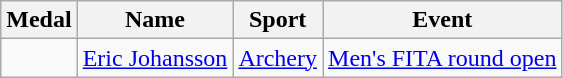<table class="wikitable sortable" style="font-size:100%">
<tr>
<th>Medal</th>
<th>Name</th>
<th>Sport</th>
<th>Event</th>
</tr>
<tr>
<td></td>
<td><a href='#'>Eric Johansson</a></td>
<td><a href='#'>Archery</a></td>
<td><a href='#'>Men's FITA round open</a></td>
</tr>
</table>
